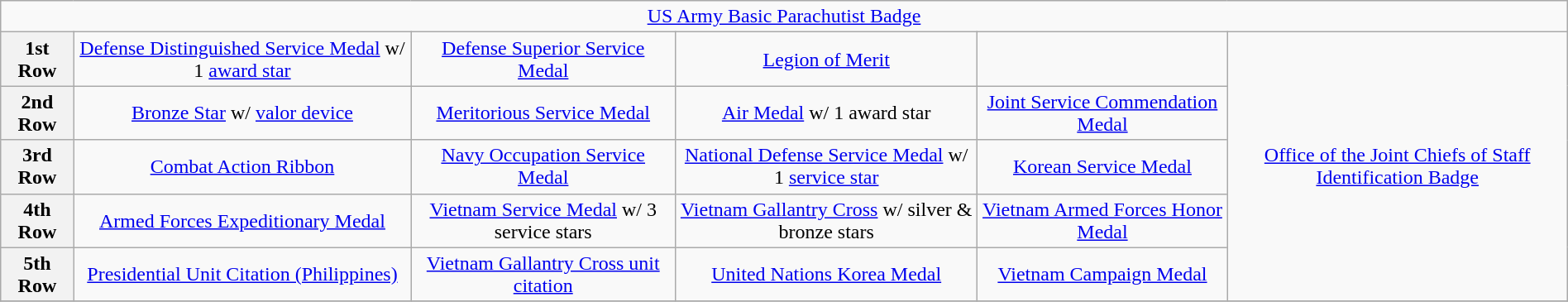<table class="wikitable" style="margin:1em auto; text-align:center;">
<tr>
<td colspan="12"><a href='#'>US Army Basic Parachutist Badge</a></td>
</tr>
<tr>
<th>1st Row</th>
<td><a href='#'>Defense Distinguished Service Medal</a> w/ 1 <a href='#'>award star</a></td>
<td><a href='#'>Defense Superior Service Medal</a></td>
<td><a href='#'>Legion of Merit</a></td>
<td></td>
<td rowspan="5" align="center"><a href='#'>Office of the Joint Chiefs of Staff Identification Badge</a></td>
</tr>
<tr>
<th>2nd Row</th>
<td><a href='#'>Bronze Star</a> w/ <a href='#'>valor device</a></td>
<td><a href='#'>Meritorious Service Medal</a></td>
<td><a href='#'>Air Medal</a> w/ 1 award star</td>
<td><a href='#'>Joint Service Commendation Medal</a></td>
</tr>
<tr>
<th>3rd Row</th>
<td><a href='#'>Combat Action Ribbon</a></td>
<td><a href='#'>Navy Occupation Service Medal</a></td>
<td><a href='#'>National Defense Service Medal</a> w/ 1 <a href='#'>service star</a></td>
<td><a href='#'>Korean Service Medal</a></td>
</tr>
<tr>
<th>4th Row</th>
<td><a href='#'>Armed Forces Expeditionary Medal</a></td>
<td><a href='#'>Vietnam Service Medal</a> w/ 3 service stars</td>
<td><a href='#'>Vietnam Gallantry Cross</a> w/ silver & bronze stars</td>
<td><a href='#'>Vietnam Armed Forces Honor Medal</a></td>
</tr>
<tr>
<th>5th Row</th>
<td><a href='#'>Presidential Unit Citation (Philippines)</a></td>
<td><a href='#'>Vietnam Gallantry Cross unit citation</a></td>
<td><a href='#'>United Nations Korea Medal</a></td>
<td><a href='#'>Vietnam Campaign Medal</a></td>
</tr>
<tr>
</tr>
</table>
